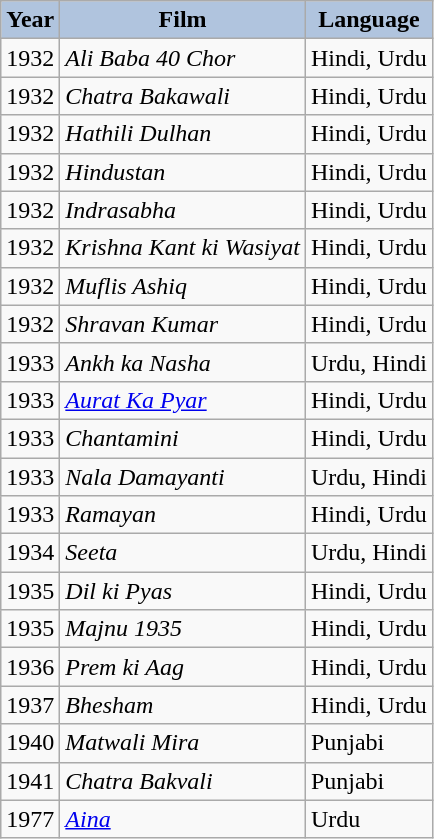<table class="wikitable sortable plainrowheaders">
<tr>
<th style="background:#B0C4DE;">Year</th>
<th style="background:#B0C4DE;">Film</th>
<th style="background:#B0C4DE;">Language</th>
</tr>
<tr>
<td>1932</td>
<td><em>Ali Baba 40 Chor</em></td>
<td>Hindi, Urdu</td>
</tr>
<tr>
<td>1932</td>
<td><em>Chatra Bakawali</em></td>
<td>Hindi, Urdu</td>
</tr>
<tr>
<td>1932</td>
<td><em>Hathili Dulhan</em></td>
<td>Hindi, Urdu</td>
</tr>
<tr>
<td>1932</td>
<td><em>Hindustan</em></td>
<td>Hindi, Urdu</td>
</tr>
<tr>
<td>1932</td>
<td><em>Indrasabha</em></td>
<td>Hindi, Urdu</td>
</tr>
<tr>
<td>1932</td>
<td><em>Krishna Kant ki Wasiyat</em></td>
<td>Hindi, Urdu</td>
</tr>
<tr>
<td>1932</td>
<td><em>Muflis Ashiq</em></td>
<td>Hindi, Urdu</td>
</tr>
<tr>
<td>1932</td>
<td><em>Shravan Kumar</em></td>
<td>Hindi, Urdu</td>
</tr>
<tr>
<td>1933</td>
<td><em>Ankh ka Nasha</em></td>
<td>Urdu, Hindi</td>
</tr>
<tr>
<td>1933</td>
<td><em><a href='#'>Aurat Ka Pyar</a></em></td>
<td>Hindi, Urdu</td>
</tr>
<tr>
<td>1933</td>
<td><em>Chantamini</em></td>
<td>Hindi, Urdu</td>
</tr>
<tr>
<td>1933</td>
<td><em>Nala Damayanti</em></td>
<td>Urdu, Hindi</td>
</tr>
<tr>
<td>1933</td>
<td><em>Ramayan</em></td>
<td>Hindi, Urdu</td>
</tr>
<tr>
<td>1934</td>
<td><em>Seeta</em></td>
<td>Urdu, Hindi</td>
</tr>
<tr>
<td>1935</td>
<td><em>Dil ki Pyas</em></td>
<td>Hindi, Urdu</td>
</tr>
<tr>
<td>1935</td>
<td><em>Majnu 1935</em></td>
<td>Hindi, Urdu</td>
</tr>
<tr>
<td>1936</td>
<td><em>Prem ki Aag</em></td>
<td>Hindi, Urdu</td>
</tr>
<tr>
<td>1937</td>
<td><em>Bhesham</em></td>
<td>Hindi, Urdu</td>
</tr>
<tr>
<td>1940</td>
<td><em>Matwali Mira</em></td>
<td>Punjabi</td>
</tr>
<tr>
<td>1941</td>
<td><em>Chatra Bakvali</em></td>
<td>Punjabi</td>
</tr>
<tr>
<td>1977</td>
<td><em><a href='#'>Aina</a></em></td>
<td>Urdu</td>
</tr>
</table>
